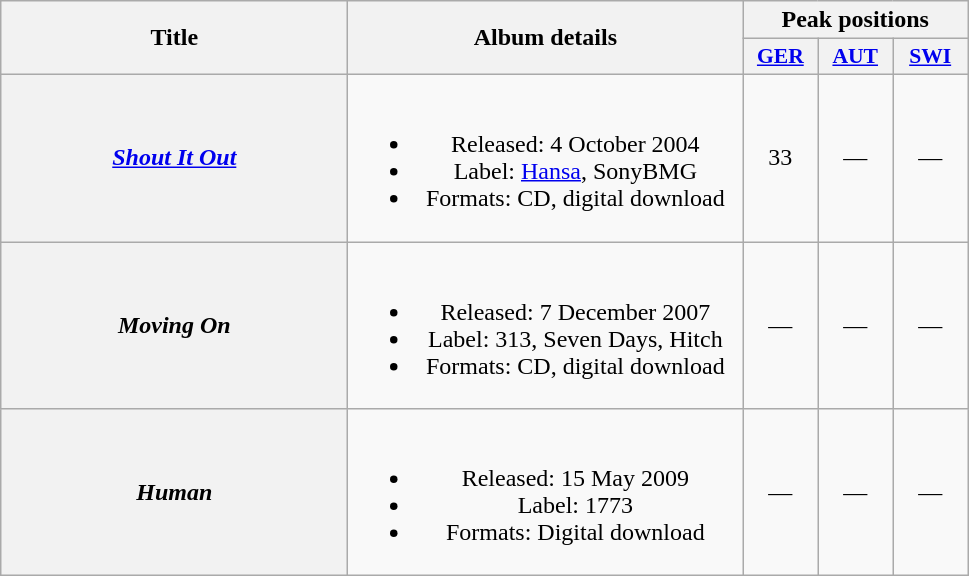<table class="wikitable plainrowheaders" style="text-align:center;" border="1">
<tr>
<th scope="col" rowspan="2" style="width:14em;">Title</th>
<th scope="col" rowspan="2" style="width:16em;">Album details</th>
<th scope="col" colspan="3">Peak positions</th>
</tr>
<tr>
<th scope="col" style="width:3em;font-size:90%;"><a href='#'>GER</a><br></th>
<th scope="col" style="width:3em;font-size:90%;"><a href='#'>AUT</a><br></th>
<th scope="col" style="width:3em;font-size:90%;"><a href='#'>SWI</a><br></th>
</tr>
<tr>
<th scope="row"><em><a href='#'>Shout It Out</a></em></th>
<td><br><ul><li>Released: 4 October 2004</li><li>Label: <a href='#'>Hansa</a>, SonyBMG</li><li>Formats: CD, digital download</li></ul></td>
<td>33</td>
<td>—</td>
<td>—</td>
</tr>
<tr>
<th scope="row"><em>Moving On</em></th>
<td><br><ul><li>Released: 7 December 2007</li><li>Label: 313, Seven Days, Hitch</li><li>Formats: CD, digital download</li></ul></td>
<td>—</td>
<td>—</td>
<td>—</td>
</tr>
<tr>
<th scope="row"><em>Human</em></th>
<td><br><ul><li>Released: 15 May 2009</li><li>Label: 1773</li><li>Formats: Digital download</li></ul></td>
<td>—</td>
<td>—</td>
<td>—</td>
</tr>
</table>
